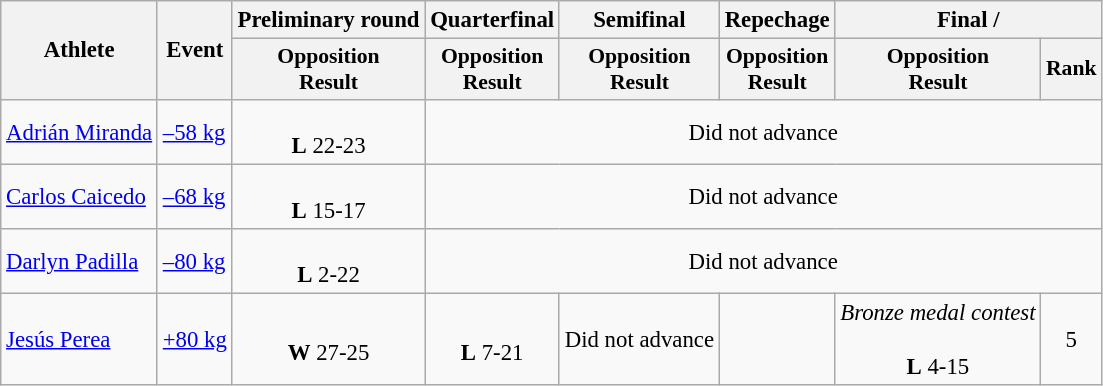<table class=wikitable style=font-size:95%;text-align:center>
<tr>
<th rowspan=2>Athlete</th>
<th rowspan=2>Event</th>
<th>Preliminary round</th>
<th>Quarterfinal</th>
<th>Semifinal</th>
<th>Repechage</th>
<th colspan=2>Final / </th>
</tr>
<tr style=font-size:95%>
<th>Opposition<br>Result</th>
<th>Opposition<br>Result</th>
<th>Opposition<br>Result</th>
<th>Opposition<br>Result</th>
<th>Opposition<br>Result</th>
<th>Rank</th>
</tr>
<tr>
<td align=left><a href='#'>Adrián Miranda</a></td>
<td align=left><a href='#'>–58 kg</a></td>
<td><br><strong>L</strong> 22-23</td>
<td colspan=5>Did not advance</td>
</tr>
<tr align=center>
<td align=left><a href='#'>Carlos Caicedo</a></td>
<td align=left><a href='#'>–68 kg</a></td>
<td><br><strong>L</strong> 15-17</td>
<td colspan=5>Did not advance</td>
</tr>
<tr align=center>
<td align=left><a href='#'>Darlyn Padilla</a></td>
<td align=left><a href='#'>–80 kg</a></td>
<td><br><strong>L</strong> 2-22</td>
<td colspan=5>Did not advance</td>
</tr>
<tr align=center>
<td align=left><a href='#'>Jesús Perea</a></td>
<td align=left><a href='#'>+80 kg</a></td>
<td><br><strong>W</strong> 27-25</td>
<td><br><strong>L</strong> 7-21</td>
<td>Did not advance</td>
<td></td>
<td><em>Bronze medal contest</em><br><br><strong>L</strong> 4-15</td>
<td>5</td>
</tr>
</table>
